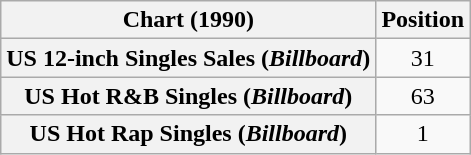<table class="wikitable sortable plainrowheaders" style="text-align:center">
<tr>
<th>Chart (1990)</th>
<th>Position</th>
</tr>
<tr>
<th scope="row">US 12-inch Singles Sales (<em>Billboard</em>)</th>
<td>31</td>
</tr>
<tr>
<th scope="row">US Hot R&B Singles (<em>Billboard</em>)</th>
<td>63</td>
</tr>
<tr>
<th scope="row">US Hot Rap Singles (<em>Billboard</em>)</th>
<td>1</td>
</tr>
</table>
